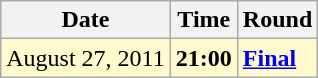<table class="wikitable">
<tr>
<th>Date</th>
<th>Time</th>
<th>Round</th>
</tr>
<tr style=background:lemonchiffon>
<td>August 27, 2011</td>
<td><strong>21:00</strong></td>
<td><strong><a href='#'>Final</a></strong></td>
</tr>
</table>
